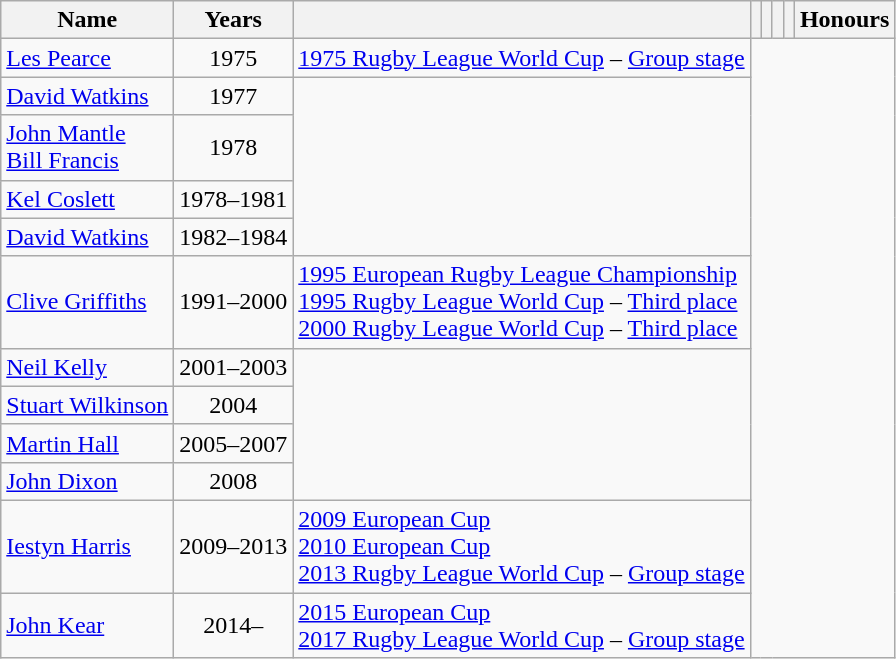<table class="wikitable">
<tr>
<th>Name</th>
<th>Years</th>
<th></th>
<th></th>
<th></th>
<th></th>
<th></th>
<th>Honours</th>
</tr>
<tr>
<td> <a href='#'>Les Pearce</a></td>
<td align=center>1975<br></td>
<td><a href='#'>1975 Rugby League World Cup</a> – <a href='#'>Group stage</a></td>
</tr>
<tr>
<td> <a href='#'>David Watkins</a></td>
<td align=center>1977<br></td>
<td rowspan="4"></td>
</tr>
<tr>
<td> <a href='#'>John Mantle</a><br> <a href='#'>Bill Francis</a></td>
<td align=center>1978<br></td>
</tr>
<tr>
<td> <a href='#'>Kel Coslett</a></td>
<td align=center>1978–1981<br></td>
</tr>
<tr>
<td> <a href='#'>David Watkins</a></td>
<td align=center>1982–1984<br></td>
</tr>
<tr>
<td> <a href='#'>Clive Griffiths</a></td>
<td align=center>1991–2000<br></td>
<td><a href='#'>1995 European Rugby League Championship</a><br><a href='#'>1995 Rugby League World Cup</a> – <a href='#'>Third place</a><br><a href='#'>2000 Rugby League World Cup</a> – <a href='#'>Third place</a></td>
</tr>
<tr>
<td> <a href='#'>Neil Kelly</a></td>
<td align=center>2001–2003<br></td>
<td rowspan="4"></td>
</tr>
<tr>
<td> <a href='#'>Stuart Wilkinson</a></td>
<td align=center>2004<br></td>
</tr>
<tr>
<td> <a href='#'>Martin Hall</a></td>
<td align=center>2005–2007<br></td>
</tr>
<tr>
<td> <a href='#'>John Dixon</a></td>
<td align=center>2008<br></td>
</tr>
<tr>
<td> <a href='#'>Iestyn Harris</a></td>
<td align=center>2009–2013<br></td>
<td><a href='#'>2009 European Cup</a><br><a href='#'>2010 European Cup</a><br><a href='#'>2013 Rugby League World Cup</a> – <a href='#'>Group stage</a></td>
</tr>
<tr>
<td> <a href='#'>John Kear</a></td>
<td align=center>2014–<br></td>
<td><a href='#'>2015 European Cup</a><br><a href='#'>2017 Rugby League World Cup</a> – <a href='#'>Group stage</a></td>
</tr>
</table>
